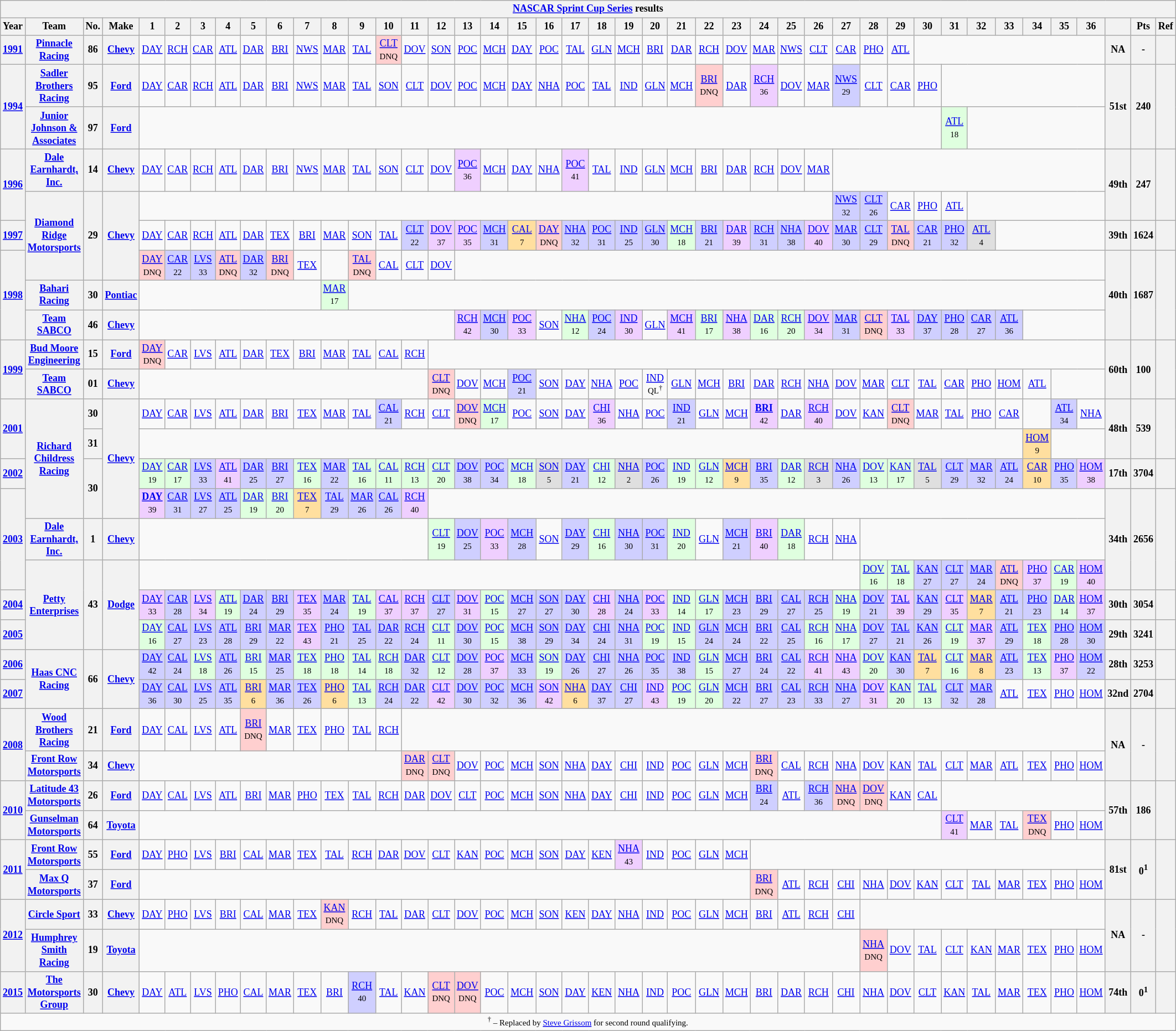<table class="wikitable" style="text-align:center; font-size:75%">
<tr>
<th colspan=45><a href='#'>NASCAR Sprint Cup Series</a> results</th>
</tr>
<tr>
<th>Year</th>
<th>Team</th>
<th>No.</th>
<th>Make</th>
<th>1</th>
<th>2</th>
<th>3</th>
<th>4</th>
<th>5</th>
<th>6</th>
<th>7</th>
<th>8</th>
<th>9</th>
<th>10</th>
<th>11</th>
<th>12</th>
<th>13</th>
<th>14</th>
<th>15</th>
<th>16</th>
<th>17</th>
<th>18</th>
<th>19</th>
<th>20</th>
<th>21</th>
<th>22</th>
<th>23</th>
<th>24</th>
<th>25</th>
<th>26</th>
<th>27</th>
<th>28</th>
<th>29</th>
<th>30</th>
<th>31</th>
<th>32</th>
<th>33</th>
<th>34</th>
<th>35</th>
<th>36</th>
<th></th>
<th>Pts</th>
<th>Ref</th>
</tr>
<tr>
<th><a href='#'>1991</a></th>
<th><a href='#'>Pinnacle Racing</a></th>
<th>86</th>
<th><a href='#'>Chevy</a></th>
<td><a href='#'>DAY</a></td>
<td><a href='#'>RCH</a></td>
<td><a href='#'>CAR</a></td>
<td><a href='#'>ATL</a></td>
<td><a href='#'>DAR</a></td>
<td><a href='#'>BRI</a></td>
<td><a href='#'>NWS</a></td>
<td><a href='#'>MAR</a></td>
<td><a href='#'>TAL</a></td>
<td style="background:#FFCFCF;"><a href='#'>CLT</a><br><small>DNQ</small></td>
<td><a href='#'>DOV</a></td>
<td><a href='#'>SON</a></td>
<td><a href='#'>POC</a></td>
<td><a href='#'>MCH</a></td>
<td><a href='#'>DAY</a></td>
<td><a href='#'>POC</a></td>
<td><a href='#'>TAL</a></td>
<td><a href='#'>GLN</a></td>
<td><a href='#'>MCH</a></td>
<td><a href='#'>BRI</a></td>
<td><a href='#'>DAR</a></td>
<td><a href='#'>RCH</a></td>
<td><a href='#'>DOV</a></td>
<td><a href='#'>MAR</a></td>
<td><a href='#'>NWS</a></td>
<td><a href='#'>CLT</a></td>
<td><a href='#'>CAR</a></td>
<td><a href='#'>PHO</a></td>
<td><a href='#'>ATL</a></td>
<td colspan=7></td>
<th>NA</th>
<th>-</th>
<th></th>
</tr>
<tr>
<th rowspan=2><a href='#'>1994</a></th>
<th><a href='#'>Sadler Brothers Racing</a></th>
<th>95</th>
<th><a href='#'>Ford</a></th>
<td><a href='#'>DAY</a></td>
<td><a href='#'>CAR</a></td>
<td><a href='#'>RCH</a></td>
<td><a href='#'>ATL</a></td>
<td><a href='#'>DAR</a></td>
<td><a href='#'>BRI</a></td>
<td><a href='#'>NWS</a></td>
<td><a href='#'>MAR</a></td>
<td><a href='#'>TAL</a></td>
<td><a href='#'>SON</a></td>
<td><a href='#'>CLT</a></td>
<td><a href='#'>DOV</a></td>
<td><a href='#'>POC</a></td>
<td><a href='#'>MCH</a></td>
<td><a href='#'>DAY</a></td>
<td><a href='#'>NHA</a></td>
<td><a href='#'>POC</a></td>
<td><a href='#'>TAL</a></td>
<td><a href='#'>IND</a></td>
<td><a href='#'>GLN</a></td>
<td><a href='#'>MCH</a></td>
<td style="background:#FFCFCF;"><a href='#'>BRI</a><br><small>DNQ</small></td>
<td><a href='#'>DAR</a></td>
<td style="background:#EFCFFF;"><a href='#'>RCH</a><br><small>36</small></td>
<td><a href='#'>DOV</a></td>
<td><a href='#'>MAR</a></td>
<td style="background:#CFCFFF;"><a href='#'>NWS</a><br><small>29</small></td>
<td><a href='#'>CLT</a></td>
<td><a href='#'>CAR</a></td>
<td><a href='#'>PHO</a></td>
<td colspan=6></td>
<th rowspan=2>51st</th>
<th rowspan=2>240</th>
<th rowspan=2></th>
</tr>
<tr>
<th><a href='#'>Junior Johnson & Associates</a></th>
<th>97</th>
<th><a href='#'>Ford</a></th>
<td colspan=30></td>
<td style="background:#DFFFDF;"><a href='#'>ATL</a><br><small>18</small></td>
<td colspan=5></td>
</tr>
<tr>
<th rowspan=2><a href='#'>1996</a></th>
<th><a href='#'>Dale Earnhardt, Inc.</a></th>
<th>14</th>
<th><a href='#'>Chevy</a></th>
<td><a href='#'>DAY</a></td>
<td><a href='#'>CAR</a></td>
<td><a href='#'>RCH</a></td>
<td><a href='#'>ATL</a></td>
<td><a href='#'>DAR</a></td>
<td><a href='#'>BRI</a></td>
<td><a href='#'>NWS</a></td>
<td><a href='#'>MAR</a></td>
<td><a href='#'>TAL</a></td>
<td><a href='#'>SON</a></td>
<td><a href='#'>CLT</a></td>
<td><a href='#'>DOV</a></td>
<td style="background:#EFCFFF;"><a href='#'>POC</a><br><small>36</small></td>
<td><a href='#'>MCH</a></td>
<td><a href='#'>DAY</a></td>
<td><a href='#'>NHA</a></td>
<td style="background:#EFCFFF;"><a href='#'>POC</a><br><small>41</small></td>
<td><a href='#'>TAL</a></td>
<td><a href='#'>IND</a></td>
<td><a href='#'>GLN</a></td>
<td><a href='#'>MCH</a></td>
<td><a href='#'>BRI</a></td>
<td><a href='#'>DAR</a></td>
<td><a href='#'>RCH</a></td>
<td><a href='#'>DOV</a></td>
<td><a href='#'>MAR</a></td>
<td colspan=10></td>
<th rowspan=2>49th</th>
<th rowspan=2>247</th>
<th rowspan=2></th>
</tr>
<tr>
<th rowspan=3><a href='#'>Diamond Ridge Motorsports</a></th>
<th rowspan=3>29</th>
<th rowspan=3><a href='#'>Chevy</a></th>
<td colspan=26></td>
<td style="background:#CFCFFF;"><a href='#'>NWS</a><br><small>32</small></td>
<td style="background:#CFCFFF;"><a href='#'>CLT</a><br><small>26</small></td>
<td><a href='#'>CAR</a></td>
<td><a href='#'>PHO</a></td>
<td><a href='#'>ATL</a></td>
<td colspan=5></td>
</tr>
<tr>
<th><a href='#'>1997</a></th>
<td><a href='#'>DAY</a></td>
<td><a href='#'>CAR</a></td>
<td><a href='#'>RCH</a></td>
<td><a href='#'>ATL</a></td>
<td><a href='#'>DAR</a></td>
<td><a href='#'>TEX</a></td>
<td><a href='#'>BRI</a></td>
<td><a href='#'>MAR</a></td>
<td><a href='#'>SON</a></td>
<td><a href='#'>TAL</a></td>
<td style="background:#CFCFFF;"><a href='#'>CLT</a><br><small>22</small></td>
<td style="background:#EFCFFF;"><a href='#'>DOV</a><br><small>37</small></td>
<td style="background:#EFCFFF;"><a href='#'>POC</a><br><small>35</small></td>
<td style="background:#CFCFFF;"><a href='#'>MCH</a><br><small>31</small></td>
<td style="background:#FFDF9F;"><a href='#'>CAL</a><br><small>7</small></td>
<td style="background:#FFCFCF;"><a href='#'>DAY</a><br><small>DNQ</small></td>
<td style="background:#CFCFFF;"><a href='#'>NHA</a><br><small>32</small></td>
<td style="background:#CFCFFF;"><a href='#'>POC</a><br><small>31</small></td>
<td style="background:#CFCFFF;"><a href='#'>IND</a><br><small>25</small></td>
<td style="background:#CFCFFF;"><a href='#'>GLN</a><br><small>30</small></td>
<td style="background:#DFFFDF;"><a href='#'>MCH</a><br><small>18</small></td>
<td style="background:#CFCFFF;"><a href='#'>BRI</a><br><small>21</small></td>
<td style="background:#EFCFFF;"><a href='#'>DAR</a><br><small>39</small></td>
<td style="background:#CFCFFF;"><a href='#'>RCH</a><br><small>31</small></td>
<td style="background:#CFCFFF;"><a href='#'>NHA</a><br><small>38</small></td>
<td style="background:#EFCFFF;"><a href='#'>DOV</a><br><small>40</small></td>
<td style="background:#CFCFFF;"><a href='#'>MAR</a><br><small>30</small></td>
<td style="background:#CFCFFF;"><a href='#'>CLT</a><br><small>29</small></td>
<td style="background:#FFCFCF;"><a href='#'>TAL</a><br><small>DNQ</small></td>
<td style="background:#CFCFFF;"><a href='#'>CAR</a><br><small>21</small></td>
<td style="background:#CFCFFF;"><a href='#'>PHO</a><br><small>32</small></td>
<td style="background:#DFDFDF;"><a href='#'>ATL</a><br><small>4</small></td>
<td colspan=4></td>
<th>39th</th>
<th>1624</th>
<th></th>
</tr>
<tr>
<th rowspan=3><a href='#'>1998</a></th>
<td style="background:#FFCFCF;"><a href='#'>DAY</a><br><small>DNQ</small></td>
<td style="background:#CFCFFF;"><a href='#'>CAR</a><br><small>22</small></td>
<td style="background:#CFCFFF;"><a href='#'>LVS</a><br><small>33</small></td>
<td style="background:#FFCFCF;"><a href='#'>ATL</a><br><small>DNQ</small></td>
<td style="background:#CFCFFF;"><a href='#'>DAR</a><br><small>32</small></td>
<td style="background:#FFCFCF;"><a href='#'>BRI</a><br><small>DNQ</small></td>
<td><a href='#'>TEX</a></td>
<td></td>
<td style="background:#FFCFCF;"><a href='#'>TAL</a><br><small>DNQ</small></td>
<td><a href='#'>CAL</a></td>
<td><a href='#'>CLT</a></td>
<td><a href='#'>DOV</a></td>
<td colspan=24></td>
<th rowspan=3>40th</th>
<th rowspan=3>1687</th>
<th rowspan=3></th>
</tr>
<tr>
<th><a href='#'>Bahari Racing</a></th>
<th>30</th>
<th><a href='#'>Pontiac</a></th>
<td colspan=7></td>
<td style="background:#DFFFDF;"><a href='#'>MAR</a><br><small>17</small></td>
<td colspan=28></td>
</tr>
<tr>
<th><a href='#'>Team SABCO</a></th>
<th>46</th>
<th><a href='#'>Chevy</a></th>
<td colspan=12></td>
<td style="background:#EFCFFF;"><a href='#'>RCH</a><br><small>42</small></td>
<td style="background:#CFCFFF;"><a href='#'>MCH</a><br><small>30</small></td>
<td style="background:#EFCFFF;"><a href='#'>POC</a><br><small>33</small></td>
<td><a href='#'>SON</a></td>
<td style="background:#DFFFDF;"><a href='#'>NHA</a><br><small>12</small></td>
<td style="background:#CFCFFF;"><a href='#'>POC</a><br><small>24</small></td>
<td style="background:#EFCFFF;"><a href='#'>IND</a><br><small>30</small></td>
<td><a href='#'>GLN</a></td>
<td style="background:#EFCFFF;"><a href='#'>MCH</a><br><small>41</small></td>
<td style="background:#DFFFDF;"><a href='#'>BRI</a><br><small>17</small></td>
<td style="background:#EFCFFF;"><a href='#'>NHA</a><br><small>38</small></td>
<td style="background:#DFFFDF;"><a href='#'>DAR</a><br><small>16</small></td>
<td style="background:#DFFFDF;"><a href='#'>RCH</a><br><small>20</small></td>
<td style="background:#EFCFFF;"><a href='#'>DOV</a><br><small>34</small></td>
<td style="background:#CFCFFF;"><a href='#'>MAR</a><br><small>31</small></td>
<td style="background:#FFCFCF;"><a href='#'>CLT</a><br><small>DNQ</small></td>
<td style="background:#EFCFFF;"><a href='#'>TAL</a><br><small>33</small></td>
<td style="background:#CFCFFF;"><a href='#'>DAY</a><br><small>37</small></td>
<td style="background:#CFCFFF;"><a href='#'>PHO</a><br><small>28</small></td>
<td style="background:#CFCFFF;"><a href='#'>CAR</a><br><small>27</small></td>
<td style="background:#CFCFFF;"><a href='#'>ATL</a><br><small>36</small></td>
<td colspan=3></td>
</tr>
<tr>
<th rowspan=2><a href='#'>1999</a></th>
<th><a href='#'>Bud Moore Engineering</a></th>
<th>15</th>
<th><a href='#'>Ford</a></th>
<td style="background:#FFCFCF;"><a href='#'>DAY</a><br><small>DNQ</small></td>
<td><a href='#'>CAR</a></td>
<td><a href='#'>LVS</a></td>
<td><a href='#'>ATL</a></td>
<td><a href='#'>DAR</a></td>
<td><a href='#'>TEX</a></td>
<td><a href='#'>BRI</a></td>
<td><a href='#'>MAR</a></td>
<td><a href='#'>TAL</a></td>
<td><a href='#'>CAL</a></td>
<td><a href='#'>RCH</a></td>
<td colspan=25></td>
<th rowspan=2>60th</th>
<th rowspan=2>100</th>
<th rowspan=2></th>
</tr>
<tr>
<th><a href='#'>Team SABCO</a></th>
<th>01</th>
<th><a href='#'>Chevy</a></th>
<td colspan=11></td>
<td style="background:#FFCFCF;"><a href='#'>CLT</a><br><small>DNQ</small></td>
<td><a href='#'>DOV</a></td>
<td><a href='#'>MCH</a></td>
<td style="background:#CFCFFF;"><a href='#'>POC</a><br><small>21</small></td>
<td><a href='#'>SON</a></td>
<td><a href='#'>DAY</a></td>
<td><a href='#'>NHA</a></td>
<td><a href='#'>POC</a></td>
<td><a href='#'>IND</a><br><small>QL<sup>†</sup></small></td>
<td><a href='#'>GLN</a></td>
<td><a href='#'>MCH</a></td>
<td><a href='#'>BRI</a></td>
<td><a href='#'>DAR</a></td>
<td><a href='#'>RCH</a></td>
<td><a href='#'>NHA</a></td>
<td><a href='#'>DOV</a></td>
<td><a href='#'>MAR</a></td>
<td><a href='#'>CLT</a></td>
<td><a href='#'>TAL</a></td>
<td><a href='#'>CAR</a></td>
<td><a href='#'>PHO</a></td>
<td><a href='#'>HOM</a></td>
<td><a href='#'>ATL</a></td>
<td colspan=2></td>
</tr>
<tr>
<th rowspan=2><a href='#'>2001</a></th>
<th rowspan=4><a href='#'>Richard Childress Racing</a></th>
<th>30</th>
<th rowspan=4><a href='#'>Chevy</a></th>
<td><a href='#'>DAY</a></td>
<td><a href='#'>CAR</a></td>
<td><a href='#'>LVS</a></td>
<td><a href='#'>ATL</a></td>
<td><a href='#'>DAR</a></td>
<td><a href='#'>BRI</a></td>
<td><a href='#'>TEX</a></td>
<td><a href='#'>MAR</a></td>
<td><a href='#'>TAL</a></td>
<td style="background:#CFCFFF;"><a href='#'>CAL</a><br><small>21</small></td>
<td><a href='#'>RCH</a></td>
<td><a href='#'>CLT</a></td>
<td style="background:#FFCFCF;"><a href='#'>DOV</a><br><small>DNQ</small></td>
<td style="background:#DFFFDF;"><a href='#'>MCH</a><br><small>17</small></td>
<td><a href='#'>POC</a></td>
<td><a href='#'>SON</a></td>
<td><a href='#'>DAY</a></td>
<td style="background:#EFCFFF;"><a href='#'>CHI</a><br><small>36</small></td>
<td><a href='#'>NHA</a></td>
<td><a href='#'>POC</a></td>
<td style="background:#CFCFFF;"><a href='#'>IND</a><br><small>21</small></td>
<td><a href='#'>GLN</a></td>
<td><a href='#'>MCH</a></td>
<td style="background:#EFCFFF;"><strong><a href='#'>BRI</a></strong><br><small>42</small></td>
<td><a href='#'>DAR</a></td>
<td style="background:#EFCFFF;"><a href='#'>RCH</a><br><small>40</small></td>
<td><a href='#'>DOV</a></td>
<td><a href='#'>KAN</a></td>
<td style="background:#FFCFCF;"><a href='#'>CLT</a><br><small>DNQ</small></td>
<td><a href='#'>MAR</a></td>
<td><a href='#'>TAL</a></td>
<td><a href='#'>PHO</a></td>
<td><a href='#'>CAR</a></td>
<td></td>
<td style="background:#CFCFFF;"><a href='#'>ATL</a><br><small>34</small></td>
<td><a href='#'>NHA</a></td>
<th rowspan=2>48th</th>
<th rowspan=2>539</th>
<th rowspan=2></th>
</tr>
<tr>
<th>31</th>
<td colspan=33></td>
<td style="background:#FFDF9F;"><a href='#'>HOM</a><br><small>9</small></td>
<td colspan=2></td>
</tr>
<tr>
<th><a href='#'>2002</a></th>
<th rowspan=2>30</th>
<td style="background:#DFFFDF;"><a href='#'>DAY</a><br><small>19</small></td>
<td style="background:#DFFFDF;"><a href='#'>CAR</a><br><small>17</small></td>
<td style="background:#CFCFFF;"><a href='#'>LVS</a><br><small>33</small></td>
<td style="background:#EFCFFF;"><a href='#'>ATL</a><br><small>41</small></td>
<td style="background:#CFCFFF;"><a href='#'>DAR</a><br><small>25</small></td>
<td style="background:#CFCFFF;"><a href='#'>BRI</a><br><small>27</small></td>
<td style="background:#DFFFDF;"><a href='#'>TEX</a><br><small>16</small></td>
<td style="background:#CFCFFF;"><a href='#'>MAR</a><br><small>22</small></td>
<td style="background:#DFFFDF;"><a href='#'>TAL</a><br><small>16</small></td>
<td style="background:#DFFFDF;"><a href='#'>CAL</a><br><small>11</small></td>
<td style="background:#DFFFDF;"><a href='#'>RCH</a><br><small>13</small></td>
<td style="background:#DFFFDF;"><a href='#'>CLT</a><br><small>20</small></td>
<td style="background:#CFCFFF;"><a href='#'>DOV</a><br><small>38</small></td>
<td style="background:#CFCFFF;"><a href='#'>POC</a><br><small>34</small></td>
<td style="background:#DFFFDF;"><a href='#'>MCH</a><br><small>18</small></td>
<td style="background:#DFDFDF;"><a href='#'>SON</a><br><small>5</small></td>
<td style="background:#CFCFFF;"><a href='#'>DAY</a><br><small>21</small></td>
<td style="background:#DFFFDF;"><a href='#'>CHI</a><br><small>12</small></td>
<td style="background:#DFDFDF;"><a href='#'>NHA</a><br><small>2</small></td>
<td style="background:#CFCFFF;"><a href='#'>POC</a><br><small>26</small></td>
<td style="background:#DFFFDF;"><a href='#'>IND</a><br><small>19</small></td>
<td style="background:#DFFFDF;"><a href='#'>GLN</a><br><small>12</small></td>
<td style="background:#FFDF9F;"><a href='#'>MCH</a><br><small>9</small></td>
<td style="background:#CFCFFF;"><a href='#'>BRI</a><br><small>35</small></td>
<td style="background:#DFFFDF;"><a href='#'>DAR</a><br><small>12</small></td>
<td style="background:#DFDFDF;"><a href='#'>RCH</a><br><small>3</small></td>
<td style="background:#CFCFFF;"><a href='#'>NHA</a><br><small>26</small></td>
<td style="background:#DFFFDF;"><a href='#'>DOV</a><br><small>13</small></td>
<td style="background:#DFFFDF;"><a href='#'>KAN</a><br><small>17</small></td>
<td style="background:#DFDFDF;"><a href='#'>TAL</a><br><small>5</small></td>
<td style="background:#CFCFFF;"><a href='#'>CLT</a><br><small>29</small></td>
<td style="background:#CFCFFF;"><a href='#'>MAR</a><br><small>32</small></td>
<td style="background:#CFCFFF;"><a href='#'>ATL</a><br><small>24</small></td>
<td style="background:#FFDF9F;"><a href='#'>CAR</a><br><small>10</small></td>
<td style="background:#CFCFFF;"><a href='#'>PHO</a><br><small>35</small></td>
<td style="background:#EFCFFF;"><a href='#'>HOM</a><br><small>38</small></td>
<th>17th</th>
<th>3704</th>
<th></th>
</tr>
<tr>
<th rowspan=3><a href='#'>2003</a></th>
<td style="background:#EFCFFF;"><strong><a href='#'>DAY</a></strong><br><small>39</small></td>
<td style="background:#CFCFFF;"><a href='#'>CAR</a><br><small>31</small></td>
<td style="background:#CFCFFF;"><a href='#'>LVS</a><br><small>27</small></td>
<td style="background:#CFCFFF;"><a href='#'>ATL</a><br><small>25</small></td>
<td style="background:#DFFFDF;"><a href='#'>DAR</a><br><small>19</small></td>
<td style="background:#DFFFDF;"><a href='#'>BRI</a><br><small>20</small></td>
<td style="background:#FFDF9F;"><a href='#'>TEX</a><br><small>7</small></td>
<td style="background:#CFCFFF;"><a href='#'>TAL</a><br><small>29</small></td>
<td style="background:#CFCFFF;"><a href='#'>MAR</a><br><small>26</small></td>
<td style="background:#CFCFFF;"><a href='#'>CAL</a><br><small>26</small></td>
<td style="background:#EFCFFF;"><a href='#'>RCH</a><br><small>40</small></td>
<td colspan=25></td>
<th rowspan=3>34th</th>
<th rowspan=3>2656</th>
<th rowspan=3></th>
</tr>
<tr>
<th><a href='#'>Dale Earnhardt, Inc.</a></th>
<th>1</th>
<th><a href='#'>Chevy</a></th>
<td colspan=11></td>
<td style="background:#DFFFDF;"><a href='#'>CLT</a><br><small>19</small></td>
<td style="background:#CFCFFF;"><a href='#'>DOV</a><br><small>25</small></td>
<td style="background:#EFCFFF;"><a href='#'>POC</a><br><small>33</small></td>
<td style="background:#CFCFFF;"><a href='#'>MCH</a><br><small>28</small></td>
<td><a href='#'>SON</a></td>
<td style="background:#CFCFFF;"><a href='#'>DAY</a><br><small>29</small></td>
<td style="background:#DFFFDF;"><a href='#'>CHI</a><br><small>16</small></td>
<td style="background:#CFCFFF;"><a href='#'>NHA</a><br><small>30</small></td>
<td style="background:#CFCFFF;"><a href='#'>POC</a><br><small>31</small></td>
<td style="background:#DFFFDF;"><a href='#'>IND</a><br><small>20</small></td>
<td><a href='#'>GLN</a></td>
<td style="background:#CFCFFF;"><a href='#'>MCH</a><br><small>21</small></td>
<td style="background:#EFCFFF;"><a href='#'>BRI</a><br><small>40</small></td>
<td style="background:#DFFFDF;"><a href='#'>DAR</a><br><small>18</small></td>
<td><a href='#'>RCH</a></td>
<td><a href='#'>NHA</a></td>
<td colspan=9></td>
</tr>
<tr>
<th rowspan=3><a href='#'>Petty Enterprises</a></th>
<th rowspan=3>43</th>
<th rowspan=3><a href='#'>Dodge</a></th>
<td colspan=27></td>
<td style="background:#DFFFDF;"><a href='#'>DOV</a><br><small>16</small></td>
<td style="background:#DFFFDF;"><a href='#'>TAL</a><br><small>18</small></td>
<td style="background:#CFCFFF;"><a href='#'>KAN</a><br><small>27</small></td>
<td style="background:#CFCFFF;"><a href='#'>CLT</a><br><small>27</small></td>
<td style="background:#CFCFFF;"><a href='#'>MAR</a><br><small>24</small></td>
<td style="background:#FFCFCF;"><a href='#'>ATL</a><br><small>DNQ</small></td>
<td style="background:#EFCFFF;"><a href='#'>PHO</a><br><small>37</small></td>
<td style="background:#DFFFDF;"><a href='#'>CAR</a><br><small>19</small></td>
<td style="background:#EFCFFF;"><a href='#'>HOM</a><br><small>40</small></td>
</tr>
<tr>
<th><a href='#'>2004</a></th>
<td style="background:#EFCFFF;"><a href='#'>DAY</a><br><small>33</small></td>
<td style="background:#CFCFFF;"><a href='#'>CAR</a><br><small>28</small></td>
<td style="background:#EFCFFF;"><a href='#'>LVS</a><br><small>34</small></td>
<td style="background:#DFFFDF;"><a href='#'>ATL</a><br><small>19</small></td>
<td style="background:#CFCFFF;"><a href='#'>DAR</a><br><small>24</small></td>
<td style="background:#CFCFFF;"><a href='#'>BRI</a><br><small>29</small></td>
<td style="background:#EFCFFF;"><a href='#'>TEX</a><br><small>35</small></td>
<td style="background:#CFCFFF;"><a href='#'>MAR</a><br><small>24</small></td>
<td style="background:#DFFFDF;"><a href='#'>TAL</a><br><small>19</small></td>
<td style="background:#EFCFFF;"><a href='#'>CAL</a><br><small>37</small></td>
<td style="background:#EFCFFF;"><a href='#'>RCH</a><br><small>37</small></td>
<td style="background:#CFCFFF;"><a href='#'>CLT</a><br><small>27</small></td>
<td style="background:#EFCFFF;"><a href='#'>DOV</a><br><small>31</small></td>
<td style="background:#DFFFDF;"><a href='#'>POC</a><br><small>15</small></td>
<td style="background:#CFCFFF;"><a href='#'>MCH</a><br><small>27</small></td>
<td style="background:#CFCFFF;"><a href='#'>SON</a><br><small>27</small></td>
<td style="background:#CFCFFF;"><a href='#'>DAY</a><br><small>30</small></td>
<td style="background:#EFCFFF;"><a href='#'>CHI</a><br><small>28</small></td>
<td style="background:#CFCFFF;"><a href='#'>NHA</a><br><small>24</small></td>
<td style="background:#EFCFFF;"><a href='#'>POC</a><br><small>33</small></td>
<td style="background:#DFFFDF;"><a href='#'>IND</a><br><small>14</small></td>
<td style="background:#DFFFDF;"><a href='#'>GLN</a><br><small>17</small></td>
<td style="background:#CFCFFF;"><a href='#'>MCH</a><br><small>23</small></td>
<td style="background:#CFCFFF;"><a href='#'>BRI</a><br><small>29</small></td>
<td style="background:#CFCFFF;"><a href='#'>CAL</a><br><small>27</small></td>
<td style="background:#CFCFFF;"><a href='#'>RCH</a><br><small>25</small></td>
<td style="background:#DFFFDF;"><a href='#'>NHA</a><br><small>19</small></td>
<td style="background:#CFCFFF;"><a href='#'>DOV</a><br><small>21</small></td>
<td style="background:#EFCFFF;"><a href='#'>TAL</a><br><small>39</small></td>
<td style="background:#CFCFFF;"><a href='#'>KAN</a><br><small>29</small></td>
<td style="background:#EFCFFF;"><a href='#'>CLT</a><br><small>35</small></td>
<td style="background:#FFDF9F;"><a href='#'>MAR</a><br><small>7</small></td>
<td style="background:#CFCFFF;"><a href='#'>ATL</a><br><small>21</small></td>
<td style="background:#CFCFFF;"><a href='#'>PHO</a><br><small>23</small></td>
<td style="background:#DFFFDF;"><a href='#'>DAR</a><br><small>14</small></td>
<td style="background:#EFCFFF;"><a href='#'>HOM</a><br><small>37</small></td>
<th>30th</th>
<th>3054</th>
<th></th>
</tr>
<tr>
<th><a href='#'>2005</a></th>
<td style="background:#DFFFDF;"><a href='#'>DAY</a><br><small>16</small></td>
<td style="background:#CFCFFF;"><a href='#'>CAL</a><br><small>27</small></td>
<td style="background:#CFCFFF;"><a href='#'>LVS</a><br><small>23</small></td>
<td style="background:#CFCFFF;"><a href='#'>ATL</a><br><small>28</small></td>
<td style="background:#CFCFFF;"><a href='#'>BRI</a><br><small>29</small></td>
<td style="background:#CFCFFF;"><a href='#'>MAR</a><br><small>22</small></td>
<td style="background:#EFCFFF;"><a href='#'>TEX</a><br><small>43</small></td>
<td style="background:#CFCFFF;"><a href='#'>PHO</a><br><small>21</small></td>
<td style="background:#CFCFFF;"><a href='#'>TAL</a><br><small>25</small></td>
<td style="background:#CFCFFF;"><a href='#'>DAR</a><br><small>22</small></td>
<td style="background:#CFCFFF;"><a href='#'>RCH</a><br><small>24</small></td>
<td style="background:#DFFFDF;"><a href='#'>CLT</a><br><small>11</small></td>
<td style="background:#CFCFFF;"><a href='#'>DOV</a><br><small>30</small></td>
<td style="background:#DFFFDF;"><a href='#'>POC</a><br><small>15</small></td>
<td style="background:#CFCFFF;"><a href='#'>MCH</a><br><small>38</small></td>
<td style="background:#CFCFFF;"><a href='#'>SON</a><br><small>29</small></td>
<td style="background:#CFCFFF;"><a href='#'>DAY</a><br><small>34</small></td>
<td style="background:#CFCFFF;"><a href='#'>CHI</a><br><small>24</small></td>
<td style="background:#CFCFFF;"><a href='#'>NHA</a><br><small>31</small></td>
<td style="background:#DFFFDF;"><a href='#'>POC</a><br><small>19</small></td>
<td style="background:#DFFFDF;"><a href='#'>IND</a><br><small>15</small></td>
<td style="background:#CFCFFF;"><a href='#'>GLN</a><br><small>24</small></td>
<td style="background:#CFCFFF;"><a href='#'>MCH</a><br><small>24</small></td>
<td style="background:#CFCFFF;"><a href='#'>BRI</a><br><small>22</small></td>
<td style="background:#CFCFFF;"><a href='#'>CAL</a><br><small>25</small></td>
<td style="background:#DFFFDF;"><a href='#'>RCH</a><br><small>16</small></td>
<td style="background:#DFFFDF;"><a href='#'>NHA</a><br><small>17</small></td>
<td style="background:#CFCFFF;"><a href='#'>DOV</a><br><small>27</small></td>
<td style="background:#CFCFFF;"><a href='#'>TAL</a><br><small>21</small></td>
<td style="background:#CFCFFF;"><a href='#'>KAN</a><br><small>26</small></td>
<td style="background:#DFFFDF;"><a href='#'>CLT</a><br><small>19</small></td>
<td style="background:#EFCFFF;"><a href='#'>MAR</a><br><small>37</small></td>
<td style="background:#CFCFFF;"><a href='#'>ATL</a><br><small>29</small></td>
<td style="background:#DFFFDF;"><a href='#'>TEX</a><br><small>18</small></td>
<td style="background:#CFCFFF;"><a href='#'>PHO</a><br><small>28</small></td>
<td style="background:#CFCFFF;"><a href='#'>HOM</a><br><small>30</small></td>
<th>29th</th>
<th>3241</th>
<th></th>
</tr>
<tr>
<th><a href='#'>2006</a></th>
<th rowspan=2><a href='#'>Haas CNC Racing</a></th>
<th rowspan=2>66</th>
<th rowspan=2><a href='#'>Chevy</a></th>
<td style="background:#CFCFFF;"><a href='#'>DAY</a><br><small>42</small></td>
<td style="background:#CFCFFF;"><a href='#'>CAL</a><br><small>24</small></td>
<td style="background:#DFFFDF;"><a href='#'>LVS</a><br><small>18</small></td>
<td style="background:#CFCFFF;"><a href='#'>ATL</a><br><small>26</small></td>
<td style="background:#DFFFDF;"><a href='#'>BRI</a><br><small>15</small></td>
<td style="background:#CFCFFF;"><a href='#'>MAR</a><br><small>25</small></td>
<td style="background:#DFFFDF;"><a href='#'>TEX</a><br><small>18</small></td>
<td style="background:#DFFFDF;"><a href='#'>PHO</a><br><small>18</small></td>
<td style="background:#DFFFDF;"><a href='#'>TAL</a><br><small>14</small></td>
<td style="background:#DFFFDF;"><a href='#'>RCH</a><br><small>18</small></td>
<td style="background:#CFCFFF;"><a href='#'>DAR</a><br><small>32</small></td>
<td style="background:#DFFFDF;"><a href='#'>CLT</a><br><small>12</small></td>
<td style="background:#CFCFFF;"><a href='#'>DOV</a><br><small>28</small></td>
<td style="background:#EFCFFF;"><a href='#'>POC</a><br><small>37</small></td>
<td style="background:#CFCFFF;"><a href='#'>MCH</a><br><small>33</small></td>
<td style="background:#DFFFDF;"><a href='#'>SON</a><br><small>19</small></td>
<td style="background:#CFCFFF;"><a href='#'>DAY</a><br><small>26</small></td>
<td style="background:#CFCFFF;"><a href='#'>CHI</a><br><small>27</small></td>
<td style="background:#CFCFFF;"><a href='#'>NHA</a><br><small>26</small></td>
<td style="background:#CFCFFF;"><a href='#'>POC</a><br><small>35</small></td>
<td style="background:#CFCFFF;"><a href='#'>IND</a><br><small>38</small></td>
<td style="background:#DFFFDF;"><a href='#'>GLN</a><br><small>15</small></td>
<td style="background:#CFCFFF;"><a href='#'>MCH</a><br><small>27</small></td>
<td style="background:#CFCFFF;"><a href='#'>BRI</a><br><small>24</small></td>
<td style="background:#CFCFFF;"><a href='#'>CAL</a><br><small>22</small></td>
<td style="background:#EFCFFF;"><a href='#'>RCH</a><br><small>41</small></td>
<td style="background:#EFCFFF;"><a href='#'>NHA</a><br><small>43</small></td>
<td style="background:#DFFFDF;"><a href='#'>DOV</a><br><small>20</small></td>
<td style="background:#CFCFFF;"><a href='#'>KAN</a><br><small>30</small></td>
<td style="background:#FFDF9F;"><a href='#'>TAL</a><br><small>7</small></td>
<td style="background:#DFFFDF;"><a href='#'>CLT</a><br><small>16</small></td>
<td style="background:#FFDF9F;"><a href='#'>MAR</a><br><small>8</small></td>
<td style="background:#CFCFFF;"><a href='#'>ATL</a><br><small>23</small></td>
<td style="background:#DFFFDF;"><a href='#'>TEX</a><br><small>13</small></td>
<td style="background:#EFCFFF;"><a href='#'>PHO</a><br><small>37</small></td>
<td style="background:#CFCFFF;"><a href='#'>HOM</a><br><small>22</small></td>
<th>28th</th>
<th>3253</th>
<th></th>
</tr>
<tr>
<th><a href='#'>2007</a></th>
<td style="background:#CFCFFF;"><a href='#'>DAY</a><br><small>36</small></td>
<td style="background:#CFCFFF;"><a href='#'>CAL</a><br><small>30</small></td>
<td style="background:#CFCFFF;"><a href='#'>LVS</a><br><small>25</small></td>
<td style="background:#CFCFFF;"><a href='#'>ATL</a><br><small>35</small></td>
<td style="background:#FFDF9F;"><a href='#'>BRI</a><br><small>6</small></td>
<td style="background:#CFCFFF;"><a href='#'>MAR</a><br><small>36</small></td>
<td style="background:#CFCFFF;"><a href='#'>TEX</a><br><small>26</small></td>
<td style="background:#FFDF9F;"><a href='#'>PHO</a><br><small>6</small></td>
<td style="background:#DFFFDF;"><a href='#'>TAL</a><br><small>13</small></td>
<td style="background:#CFCFFF;"><a href='#'>RCH</a><br><small>24</small></td>
<td style="background:#CFCFFF;"><a href='#'>DAR</a><br><small>22</small></td>
<td style="background:#EFCFFF;"><a href='#'>CLT</a><br><small>42</small></td>
<td style="background:#CFCFFF;"><a href='#'>DOV</a><br><small>30</small></td>
<td style="background:#CFCFFF;"><a href='#'>POC</a><br><small>32</small></td>
<td style="background:#CFCFFF;"><a href='#'>MCH</a><br><small>36</small></td>
<td style="background:#EFCFFF;"><a href='#'>SON</a><br><small>42</small></td>
<td style="background:#FFDF9F;"><a href='#'>NHA</a><br><small>6</small></td>
<td style="background:#CFCFFF;"><a href='#'>DAY</a><br><small>37</small></td>
<td style="background:#CFCFFF;"><a href='#'>CHI</a><br><small>27</small></td>
<td style="background:#EFCFFF;"><a href='#'>IND</a><br><small>43</small></td>
<td style="background:#DFFFDF;"><a href='#'>POC</a><br><small>19</small></td>
<td style="background:#DFFFDF;"><a href='#'>GLN</a><br><small>20</small></td>
<td style="background:#CFCFFF;"><a href='#'>MCH</a><br><small>22</small></td>
<td style="background:#CFCFFF;"><a href='#'>BRI</a><br><small>27</small></td>
<td style="background:#CFCFFF;"><a href='#'>CAL</a><br><small>23</small></td>
<td style="background:#CFCFFF;"><a href='#'>RCH</a><br><small>33</small></td>
<td style="background:#CFCFFF;"><a href='#'>NHA</a><br><small>27</small></td>
<td style="background:#EFCFFF;"><a href='#'>DOV</a><br><small>31</small></td>
<td style="background:#DFFFDF;"><a href='#'>KAN</a><br><small>20</small></td>
<td style="background:#DFFFDF;"><a href='#'>TAL</a><br><small>13</small></td>
<td style="background:#CFCFFF;"><a href='#'>CLT</a><br><small>32</small></td>
<td style="background:#CFCFFF;"><a href='#'>MAR</a><br><small>28</small></td>
<td><a href='#'>ATL</a></td>
<td><a href='#'>TEX</a></td>
<td><a href='#'>PHO</a></td>
<td><a href='#'>HOM</a></td>
<th>32nd</th>
<th>2704</th>
<th></th>
</tr>
<tr>
<th rowspan=2><a href='#'>2008</a></th>
<th><a href='#'>Wood Brothers Racing</a></th>
<th>21</th>
<th><a href='#'>Ford</a></th>
<td><a href='#'>DAY</a></td>
<td><a href='#'>CAL</a></td>
<td><a href='#'>LVS</a></td>
<td><a href='#'>ATL</a></td>
<td style="background:#FFCFCF;"><a href='#'>BRI</a><br><small>DNQ</small></td>
<td><a href='#'>MAR</a></td>
<td><a href='#'>TEX</a></td>
<td><a href='#'>PHO</a></td>
<td><a href='#'>TAL</a></td>
<td><a href='#'>RCH</a></td>
<td colspan=26></td>
<th rowspan=2>NA</th>
<th rowspan=2>-</th>
<th rowspan=2></th>
</tr>
<tr>
<th><a href='#'>Front Row Motorsports</a></th>
<th>34</th>
<th><a href='#'>Chevy</a></th>
<td colspan=10></td>
<td style="background:#FFCFCF;"><a href='#'>DAR</a><br><small>DNQ</small></td>
<td style="background:#FFCFCF;"><a href='#'>CLT</a><br><small>DNQ</small></td>
<td><a href='#'>DOV</a></td>
<td><a href='#'>POC</a></td>
<td><a href='#'>MCH</a></td>
<td><a href='#'>SON</a></td>
<td><a href='#'>NHA</a></td>
<td><a href='#'>DAY</a></td>
<td><a href='#'>CHI</a></td>
<td><a href='#'>IND</a></td>
<td><a href='#'>POC</a></td>
<td><a href='#'>GLN</a></td>
<td><a href='#'>MCH</a></td>
<td style="background:#FFCFCF;"><a href='#'>BRI</a><br><small>DNQ</small></td>
<td><a href='#'>CAL</a></td>
<td><a href='#'>RCH</a></td>
<td><a href='#'>NHA</a></td>
<td><a href='#'>DOV</a></td>
<td><a href='#'>KAN</a></td>
<td><a href='#'>TAL</a></td>
<td><a href='#'>CLT</a></td>
<td><a href='#'>MAR</a></td>
<td><a href='#'>ATL</a></td>
<td><a href='#'>TEX</a></td>
<td><a href='#'>PHO</a></td>
<td><a href='#'>HOM</a></td>
</tr>
<tr>
<th rowspan=2><a href='#'>2010</a></th>
<th><a href='#'>Latitude 43 Motorsports</a></th>
<th>26</th>
<th><a href='#'>Ford</a></th>
<td><a href='#'>DAY</a></td>
<td><a href='#'>CAL</a></td>
<td><a href='#'>LVS</a></td>
<td><a href='#'>ATL</a></td>
<td><a href='#'>BRI</a></td>
<td><a href='#'>MAR</a></td>
<td><a href='#'>PHO</a></td>
<td><a href='#'>TEX</a></td>
<td><a href='#'>TAL</a></td>
<td><a href='#'>RCH</a></td>
<td><a href='#'>DAR</a></td>
<td><a href='#'>DOV</a></td>
<td><a href='#'>CLT</a></td>
<td><a href='#'>POC</a></td>
<td><a href='#'>MCH</a></td>
<td><a href='#'>SON</a></td>
<td><a href='#'>NHA</a></td>
<td><a href='#'>DAY</a></td>
<td><a href='#'>CHI</a></td>
<td><a href='#'>IND</a></td>
<td><a href='#'>POC</a></td>
<td><a href='#'>GLN</a></td>
<td><a href='#'>MCH</a></td>
<td style="background:#CFCFFF;"><a href='#'>BRI</a><br><small>24</small></td>
<td><a href='#'>ATL</a></td>
<td style="background:#CFCFFF;"><a href='#'>RCH</a><br><small>36</small></td>
<td style="background:#FFCFCF;"><a href='#'>NHA</a><br><small>DNQ</small></td>
<td style="background:#FFCFCF;"><a href='#'>DOV</a><br><small>DNQ</small></td>
<td><a href='#'>KAN</a></td>
<td><a href='#'>CAL</a></td>
<td colspan=6></td>
<th rowspan=2>57th</th>
<th rowspan=2>186</th>
<th rowspan=2></th>
</tr>
<tr>
<th><a href='#'>Gunselman Motorsports</a></th>
<th>64</th>
<th><a href='#'>Toyota</a></th>
<td colspan=30></td>
<td style="background:#EFCFFF;"><a href='#'>CLT</a><br><small>41</small></td>
<td><a href='#'>MAR</a></td>
<td><a href='#'>TAL</a></td>
<td style="background:#FFCFCF;"><a href='#'>TEX</a><br><small>DNQ</small></td>
<td><a href='#'>PHO</a></td>
<td><a href='#'>HOM</a></td>
</tr>
<tr>
<th rowspan=2><a href='#'>2011</a></th>
<th><a href='#'>Front Row Motorsports</a></th>
<th>55</th>
<th><a href='#'>Ford</a></th>
<td><a href='#'>DAY</a></td>
<td><a href='#'>PHO</a></td>
<td><a href='#'>LVS</a></td>
<td><a href='#'>BRI</a></td>
<td><a href='#'>CAL</a></td>
<td><a href='#'>MAR</a></td>
<td><a href='#'>TEX</a></td>
<td><a href='#'>TAL</a></td>
<td><a href='#'>RCH</a></td>
<td><a href='#'>DAR</a></td>
<td><a href='#'>DOV</a></td>
<td><a href='#'>CLT</a></td>
<td><a href='#'>KAN</a></td>
<td><a href='#'>POC</a></td>
<td><a href='#'>MCH</a></td>
<td><a href='#'>SON</a></td>
<td><a href='#'>DAY</a></td>
<td><a href='#'>KEN</a></td>
<td style="background:#EFCFFF;"><a href='#'>NHA</a><br><small>43</small></td>
<td><a href='#'>IND</a></td>
<td><a href='#'>POC</a></td>
<td><a href='#'>GLN</a></td>
<td><a href='#'>MCH</a></td>
<td colspan=13></td>
<th rowspan=2>81st</th>
<th rowspan=2>0<sup>1</sup></th>
<th rowspan=2></th>
</tr>
<tr>
<th><a href='#'>Max Q Motorsports</a></th>
<th>37</th>
<th><a href='#'>Ford</a></th>
<td colspan=23></td>
<td style="background:#FFCFCF;"><a href='#'>BRI</a><br><small>DNQ</small></td>
<td><a href='#'>ATL</a></td>
<td><a href='#'>RCH</a></td>
<td><a href='#'>CHI</a></td>
<td><a href='#'>NHA</a></td>
<td><a href='#'>DOV</a></td>
<td><a href='#'>KAN</a></td>
<td><a href='#'>CLT</a></td>
<td><a href='#'>TAL</a></td>
<td><a href='#'>MAR</a></td>
<td><a href='#'>TEX</a></td>
<td><a href='#'>PHO</a></td>
<td><a href='#'>HOM</a></td>
</tr>
<tr>
<th rowspan=2><a href='#'>2012</a></th>
<th><a href='#'>Circle Sport</a></th>
<th>33</th>
<th><a href='#'>Chevy</a></th>
<td><a href='#'>DAY</a></td>
<td><a href='#'>PHO</a></td>
<td><a href='#'>LVS</a></td>
<td><a href='#'>BRI</a></td>
<td><a href='#'>CAL</a></td>
<td><a href='#'>MAR</a></td>
<td><a href='#'>TEX</a></td>
<td style="background:#FFCFCF;"><a href='#'>KAN</a><br><small>DNQ</small></td>
<td><a href='#'>RCH</a></td>
<td><a href='#'>TAL</a></td>
<td><a href='#'>DAR</a></td>
<td><a href='#'>CLT</a></td>
<td><a href='#'>DOV</a></td>
<td><a href='#'>POC</a></td>
<td><a href='#'>MCH</a></td>
<td><a href='#'>SON</a></td>
<td><a href='#'>KEN</a></td>
<td><a href='#'>DAY</a></td>
<td><a href='#'>NHA</a></td>
<td><a href='#'>IND</a></td>
<td><a href='#'>POC</a></td>
<td><a href='#'>GLN</a></td>
<td><a href='#'>MCH</a></td>
<td><a href='#'>BRI</a></td>
<td><a href='#'>ATL</a></td>
<td><a href='#'>RCH</a></td>
<td><a href='#'>CHI</a></td>
<td colspan=9></td>
<th rowspan=2>NA</th>
<th rowspan=2>-</th>
<th rowspan=2></th>
</tr>
<tr>
<th><a href='#'>Humphrey Smith Racing</a></th>
<th>19</th>
<th><a href='#'>Toyota</a></th>
<td colspan=27></td>
<td style="background:#FFCFCF;"><a href='#'>NHA</a><br><small>DNQ</small></td>
<td><a href='#'>DOV</a></td>
<td><a href='#'>TAL</a></td>
<td><a href='#'>CLT</a></td>
<td><a href='#'>KAN</a></td>
<td><a href='#'>MAR</a></td>
<td><a href='#'>TEX</a></td>
<td><a href='#'>PHO</a></td>
<td><a href='#'>HOM</a></td>
</tr>
<tr>
<th><a href='#'>2015</a></th>
<th><a href='#'>The Motorsports Group</a></th>
<th>30</th>
<th><a href='#'>Chevy</a></th>
<td><a href='#'>DAY</a></td>
<td><a href='#'>ATL</a></td>
<td><a href='#'>LVS</a></td>
<td><a href='#'>PHO</a></td>
<td><a href='#'>CAL</a></td>
<td><a href='#'>MAR</a></td>
<td><a href='#'>TEX</a></td>
<td><a href='#'>BRI</a></td>
<td style="background:#CFCFFF;"><a href='#'>RCH</a><br><small>40</small></td>
<td><a href='#'>TAL</a></td>
<td><a href='#'>KAN</a></td>
<td style="background:#FFCFCF;"><a href='#'>CLT</a><br><small>DNQ</small></td>
<td style="background:#FFCFCF;"><a href='#'>DOV</a><br><small>DNQ</small></td>
<td><a href='#'>POC</a></td>
<td><a href='#'>MCH</a></td>
<td><a href='#'>SON</a></td>
<td><a href='#'>DAY</a></td>
<td><a href='#'>KEN</a></td>
<td><a href='#'>NHA</a></td>
<td><a href='#'>IND</a></td>
<td><a href='#'>POC</a></td>
<td><a href='#'>GLN</a></td>
<td><a href='#'>MCH</a></td>
<td><a href='#'>BRI</a></td>
<td><a href='#'>DAR</a></td>
<td><a href='#'>RCH</a></td>
<td><a href='#'>CHI</a></td>
<td><a href='#'>NHA</a></td>
<td><a href='#'>DOV</a></td>
<td><a href='#'>CLT</a></td>
<td><a href='#'>KAN</a></td>
<td><a href='#'>TAL</a></td>
<td><a href='#'>MAR</a></td>
<td><a href='#'>TEX</a></td>
<td><a href='#'>PHO</a></td>
<td><a href='#'>HOM</a></td>
<th>74th</th>
<th>0<sup>1</sup></th>
<th></th>
</tr>
<tr>
<td colspan=45><small><sup>†</sup> – Replaced by <a href='#'>Steve Grissom</a> for second round qualifying.</small></td>
</tr>
</table>
